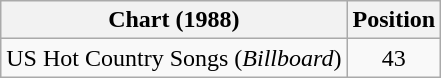<table class="wikitable">
<tr>
<th>Chart (1988)</th>
<th>Position</th>
</tr>
<tr>
<td>US Hot Country Songs (<em>Billboard</em>)</td>
<td align="center">43</td>
</tr>
</table>
